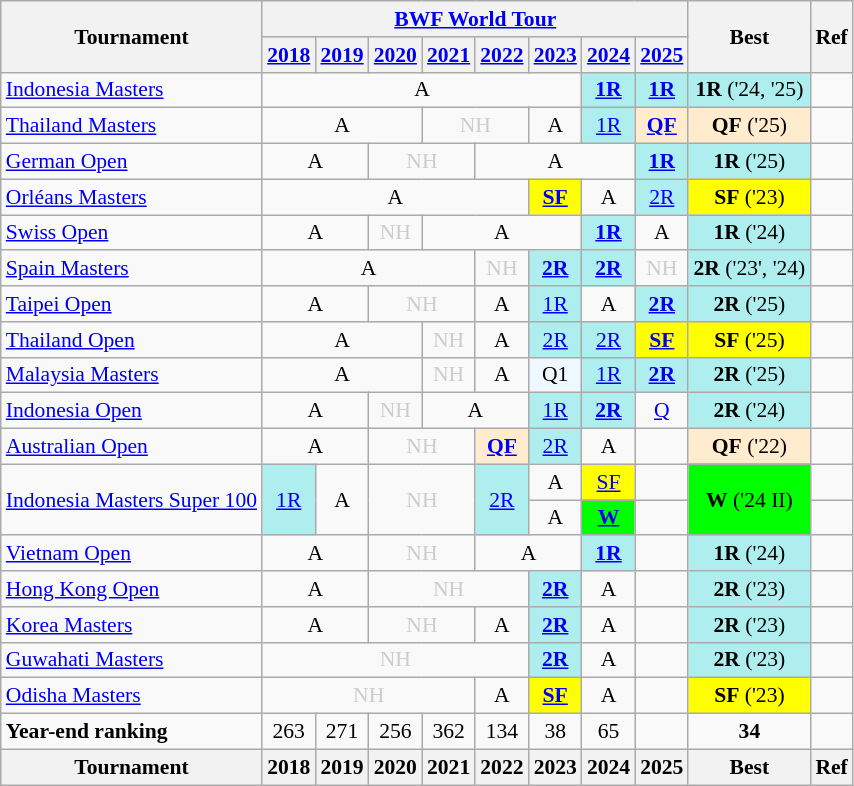<table style='font-size: 90%; text-align:center;' class='wikitable'>
<tr>
<th rowspan="2">Tournament</th>
<th colspan="8"><a href='#'>BWF World Tour</a></th>
<th rowspan="2">Best</th>
<th rowspan="2">Ref</th>
</tr>
<tr>
<th><a href='#'>2018</a></th>
<th><a href='#'>2019</a></th>
<th><a href='#'>2020</a></th>
<th><a href='#'>2021</a></th>
<th><a href='#'>2022</a></th>
<th><a href='#'>2023</a></th>
<th><a href='#'>2024</a></th>
<th><a href='#'>2025</a></th>
</tr>
<tr>
<td align=left><a href='#'>Indonesia Masters</a></td>
<td colspan="6">A</td>
<td bgcolor=AFEEEE><strong><a href='#'>1R</a></strong></td>
<td bgcolor=AFEEEE><strong><a href='#'>1R</a></strong></td>
<td bgcolor=AFEEEE><strong>1R</strong> ('24, '25)</td>
<td></td>
</tr>
<tr>
<td align=left><a href='#'>Thailand Masters</a></td>
<td colspan="3">A</td>
<td colspan="2" style=color:#ccc>NH</td>
<td>A</td>
<td bgcolor=AFEEEE><a href='#'>1R</a></td>
<td bgcolor=FFEBCD><strong><a href='#'>QF</a></strong></td>
<td bgcolor=FFEBCD><strong>QF</strong> ('25)</td>
<td></td>
</tr>
<tr>
<td align=left><a href='#'>German Open</a></td>
<td colspan="2">A</td>
<td colspan="2" style=color:#ccc>NH</td>
<td colspan="3">A</td>
<td bgcolor=AFEEEE><strong><a href='#'>1R</a></strong></td>
<td bgcolor=AFEEEE><strong>1R</strong> ('25)</td>
<td></td>
</tr>
<tr>
<td align=left><a href='#'>Orléans Masters</a></td>
<td colspan="5">A</td>
<td bgcolor=FFFF00><strong><a href='#'>SF</a></strong></td>
<td>A</td>
<td bgcolor=AFEEEE><a href='#'>2R</a></td>
<td bgcolor=FFFF00><strong>SF</strong> ('23)</td>
<td></td>
</tr>
<tr>
<td align=left><a href='#'>Swiss Open</a></td>
<td colspan="2">A</td>
<td style=color:#ccc>NH</td>
<td colspan="3">A</td>
<td bgcolor=AFEEEE><strong><a href='#'>1R</a></strong></td>
<td>A</td>
<td bgcolor=AFEEEE><strong>1R</strong> ('24)</td>
<td></td>
</tr>
<tr>
<td align=left><a href='#'>Spain Masters</a></td>
<td colspan="4">A</td>
<td 2022; style=color:#ccc>NH</td>
<td bgcolor=AFEEEE><strong><a href='#'>2R</a></strong></td>
<td bgcolor=AFEEEE><strong><a href='#'>2R</a></strong></td>
<td 2025; style=color:#ccc>NH</td>
<td bgcolor=AFEEEE><strong>2R</strong> ('23', '24)</td>
<td></td>
</tr>
<tr>
<td align=left><a href='#'>Taipei Open</a></td>
<td colspan="2">A</td>
<td colspan="2" style=color:#ccc>NH</td>
<td>A</td>
<td bgcolor=AFEEEE><a href='#'>1R</a></td>
<td>A</td>
<td bgcolor=AFEEEE><strong><a href='#'>2R</a></strong></td>
<td bgcolor=AFEEEE><strong>2R</strong> ('25)</td>
<td></td>
</tr>
<tr>
<td align=left><a href='#'>Thailand Open</a></td>
<td colspan="3">A</td>
<td style=color:#ccc>NH</td>
<td>A</td>
<td bgcolor=AFEEEE><a href='#'>2R</a></td>
<td bgcolor=AFEEEE><a href='#'>2R</a></td>
<td bgcolor=FFFF00><strong><a href='#'>SF</a></strong></td>
<td bgcolor=FFFF00><strong>SF</strong> ('25)</td>
<td></td>
</tr>
<tr>
<td align=left><a href='#'>Malaysia Masters</a></td>
<td colspan="3">A</td>
<td style=color:#ccc>NH</td>
<td>A</td>
<td 2023; bgcolor=F0F8FF>Q1</td>
<td bgcolor=AFEEEE><a href='#'>1R</a></td>
<td bgcolor=AFEEEE><strong><a href='#'>2R</a></strong></td>
<td bgcolor=AFEEEE><strong>2R</strong> ('25)</td>
<td></td>
</tr>
<tr>
<td align=left><a href='#'>Indonesia Open</a></td>
<td colspan="2">A</td>
<td style=color:#ccc>NH</td>
<td colspan="2">A</td>
<td bgcolor=AFEEEE><a href='#'>1R</a></td>
<td bgcolor=AFEEEE><strong><a href='#'>2R</a></strong></td>
<td><a href='#'>Q</a></td>
<td bgcolor=AFEEEE><strong>2R</strong> ('24)</td>
<td></td>
</tr>
<tr>
<td align=left><a href='#'>Australian Open</a></td>
<td colspan="2">A</td>
<td colspan="2" style=color:#ccc>NH</td>
<td bgcolor=FFEBCD><strong><a href='#'>QF</a></strong></td>
<td bgcolor=AFEEEE><a href='#'>2R</a></td>
<td>A</td>
<td></td>
<td bgcolor=FFEBCD><strong>QF</strong> ('22)</td>
<td></td>
</tr>
<tr>
<td rowspan="2" align=left><a href='#'>Indonesia Masters Super 100</a></td>
<td rowspan="2" bgcolor=AFEEEE><a href='#'>1R</a></td>
<td rowspan="2">A</td>
<td rowspan="2" colspan="2" style=color:#ccc>NH</td>
<td rowspan="2" bgcolor=AFEEEE><a href='#'>2R</a></td>
<td>A</td>
<td bgcolor=FFFF00><a href='#'>SF</a></td>
<td></td>
<td rowspan="2" bgcolor=00FF00><strong>W</strong> ('24 II)</td>
<td></td>
</tr>
<tr>
<td>A</td>
<td bgcolor=00FF00><strong><a href='#'>W</a></strong></td>
<td></td>
<td></td>
</tr>
<tr>
<td align=left><a href='#'>Vietnam Open</a></td>
<td colspan="2">A</td>
<td colspan="2" style=color:#ccc>NH</td>
<td colspan="2">A</td>
<td bgcolor=AFEEEE><strong><a href='#'>1R</a></strong></td>
<td></td>
<td bgcolor=AFEEEE><strong>1R</strong> ('24)</td>
<td></td>
</tr>
<tr>
<td align=left><a href='#'>Hong Kong Open</a></td>
<td colspan="2">A</td>
<td colspan="3" style=color:#ccc>NH</td>
<td bgcolor=AFEEEE><a href='#'><strong>2R</strong></a></td>
<td>A</td>
<td></td>
<td bgcolor=AFEEEE><strong>2R</strong> ('23)</td>
<td></td>
</tr>
<tr>
<td align=left><a href='#'>Korea Masters</a></td>
<td colspan="2">A</td>
<td colspan="2" style=color:#ccc>NH</td>
<td>A</td>
<td bgcolor=AFEEEE><strong><a href='#'>2R</a></strong></td>
<td>A</td>
<td></td>
<td bgcolor=AFEEEE><strong>2R</strong> ('23)</td>
<td></td>
</tr>
<tr>
<td align=left><a href='#'>Guwahati Masters</a></td>
<td colspan="5" style=color:#ccc>NH</td>
<td bgcolor=AFEEEE><strong><a href='#'>2R</a></strong></td>
<td>A</td>
<td></td>
<td bgcolor=AFEEEE><strong>2R</strong> ('23)</td>
<td></td>
</tr>
<tr>
<td align=left><a href='#'>Odisha Masters</a></td>
<td colspan="4" style=color:#ccc>NH</td>
<td>A</td>
<td bgcolor=FFFF00><strong><a href='#'>SF</a></strong></td>
<td>A</td>
<td></td>
<td bgcolor=FFFF00><strong>SF</strong> ('23)</td>
<td></td>
</tr>
<tr>
<td align=left><strong>Year-end ranking</strong></td>
<td 2018;>263</td>
<td 2019;>271</td>
<td 2020;>256</td>
<td 2021;>362</td>
<td 2022;>134</td>
<td 2023;>38</td>
<td 2024;>65</td>
<td 2025;></td>
<td Best;><strong>34</strong></td>
<td></td>
</tr>
<tr>
<th>Tournament</th>
<th>2018</th>
<th>2019</th>
<th>2020</th>
<th>2021</th>
<th>2022</th>
<th>2023</th>
<th>2024</th>
<th>2025</th>
<th>Best</th>
<th>Ref</th>
</tr>
</table>
